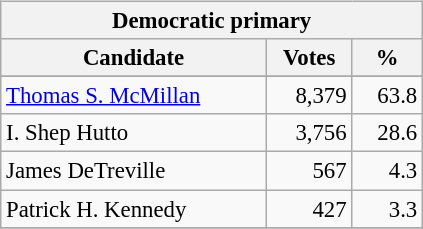<table class="wikitable" align="left" style="margin: 1em 1em 1em 0; font-size: 95%;">
<tr>
<th colspan="3">Democratic primary</th>
</tr>
<tr>
<th colspan="1" style="width: 170px">Candidate</th>
<th style="width: 50px">Votes</th>
<th style="width: 40px">%</th>
</tr>
<tr>
</tr>
<tr>
<td><a href='#'>Thomas S. McMillan</a></td>
<td align="right">8,379</td>
<td align="right">63.8</td>
</tr>
<tr>
<td>I. Shep Hutto</td>
<td align="right">3,756</td>
<td align="right">28.6</td>
</tr>
<tr>
<td>James DeTreville</td>
<td align="right">567</td>
<td align="right">4.3</td>
</tr>
<tr>
<td>Patrick H. Kennedy</td>
<td align="right">427</td>
<td align="right">3.3</td>
</tr>
<tr>
</tr>
</table>
